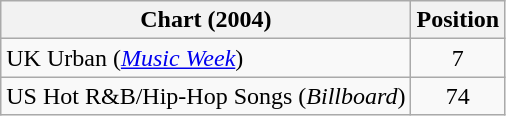<table class="wikitable sortable">
<tr>
<th>Chart (2004)</th>
<th>Position</th>
</tr>
<tr>
<td>UK Urban (<em><a href='#'>Music Week</a></em>)<br></td>
<td align="center">7</td>
</tr>
<tr>
<td>US Hot R&B/Hip-Hop Songs (<em>Billboard</em>)</td>
<td align="center">74</td>
</tr>
</table>
